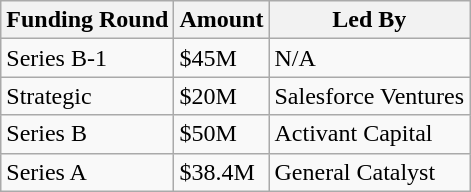<table class="wikitable">
<tr>
<th>Funding Round</th>
<th>Amount</th>
<th>Led By</th>
</tr>
<tr>
<td>Series B-1</td>
<td>$45M</td>
<td>N/A</td>
</tr>
<tr>
<td>Strategic</td>
<td>$20M</td>
<td>Salesforce Ventures</td>
</tr>
<tr>
<td>Series B</td>
<td>$50M</td>
<td>Activant Capital</td>
</tr>
<tr>
<td>Series A</td>
<td>$38.4M</td>
<td>General Catalyst</td>
</tr>
</table>
